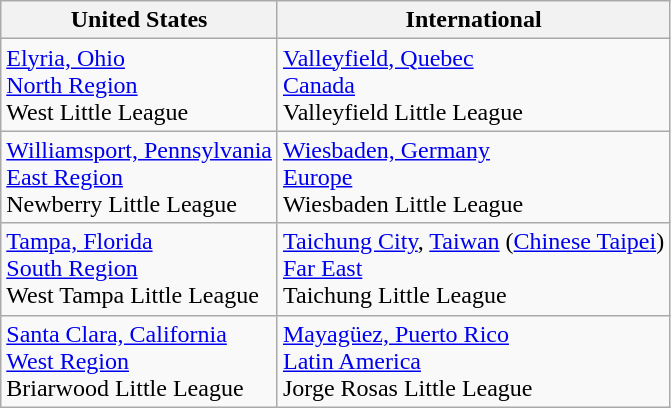<table class="wikitable">
<tr>
<th>United States</th>
<th>International</th>
</tr>
<tr>
<td> <a href='#'>Elyria, Ohio</a><br><a href='#'>North Region</a><br>West Little League</td>
<td> <a href='#'>Valleyfield, Quebec</a><br> <a href='#'>Canada</a><br>Valleyfield Little League</td>
</tr>
<tr>
<td> <a href='#'>Williamsport, Pennsylvania</a><br><a href='#'>East Region</a><br>Newberry Little League</td>
<td> <a href='#'>Wiesbaden, Germany</a><br><a href='#'>Europe</a><br>Wiesbaden Little League</td>
</tr>
<tr>
<td> <a href='#'>Tampa, Florida</a><br><a href='#'>South Region</a><br>West Tampa Little League</td>
<td> <a href='#'>Taichung City</a>, <a href='#'>Taiwan</a> (<a href='#'>Chinese Taipei</a>)<br><a href='#'>Far East</a><br>Taichung Little League</td>
</tr>
<tr>
<td> <a href='#'>Santa Clara, California</a><br><a href='#'>West Region</a><br>Briarwood Little League</td>
<td> <a href='#'>Mayagüez, Puerto Rico</a><br><a href='#'>Latin America</a><br>Jorge Rosas Little League</td>
</tr>
</table>
